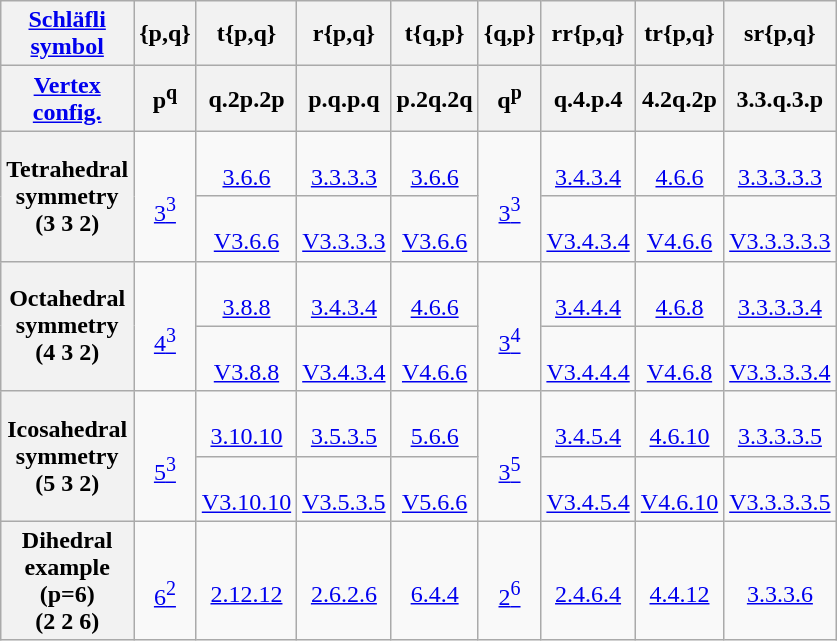<table class="wikitable">
<tr>
<th><a href='#'>Schläfli<br>symbol</a></th>
<th>{p,q}</th>
<th>t{p,q}</th>
<th>r{p,q}</th>
<th>t{q,p}</th>
<th>{q,p}</th>
<th>rr{p,q}</th>
<th>tr{p,q}</th>
<th>sr{p,q}</th>
</tr>
<tr>
<th><a href='#'>Vertex<br>config.</a></th>
<th>p<sup>q</sup></th>
<th>q.2p.2p</th>
<th>p.q.p.q</th>
<th>p.2q.2q</th>
<th>q<sup>p</sup></th>
<th>q.4.p.4</th>
<th>4.2q.2p</th>
<th>3.3.q.3.p</th>
</tr>
<tr align=center>
<th rowspan=2>Tetrahedral<br>symmetry<br>(3 3 2)</th>
<td rowspan=2><br><a href='#'>3<sup>3</sup></a></td>
<td><br><a href='#'>3.6.6</a></td>
<td><br><a href='#'>3.3.3.3</a></td>
<td><br><a href='#'>3.6.6</a></td>
<td rowspan=2><br><a href='#'>3<sup>3</sup></a></td>
<td><br><a href='#'>3.4.3.4</a></td>
<td><br><a href='#'>4.6.6</a></td>
<td><br><a href='#'>3.3.3.3.3</a></td>
</tr>
<tr align=center>
<td><br><a href='#'>V3.6.6</a></td>
<td><br><a href='#'>V3.3.3.3</a></td>
<td><br><a href='#'>V3.6.6</a></td>
<td><br><a href='#'>V3.4.3.4</a></td>
<td><br><a href='#'>V4.6.6</a></td>
<td><br><a href='#'>V3.3.3.3.3</a></td>
</tr>
<tr align=center>
<th rowspan=2>Octahedral<br>symmetry<br>(4 3 2)</th>
<td rowspan=2><br><a href='#'>4<sup>3</sup></a></td>
<td><br><a href='#'>3.8.8</a></td>
<td><br><a href='#'>3.4.3.4</a></td>
<td><br><a href='#'>4.6.6</a></td>
<td rowspan=2><br><a href='#'>3<sup>4</sup></a></td>
<td><br><a href='#'>3.4.4.4</a></td>
<td><br><a href='#'>4.6.8</a></td>
<td><br><a href='#'>3.3.3.3.4</a></td>
</tr>
<tr align=center>
<td><br><a href='#'>V3.8.8</a></td>
<td><br><a href='#'>V3.4.3.4</a></td>
<td><br><a href='#'>V4.6.6</a></td>
<td><br><a href='#'>V3.4.4.4</a></td>
<td><br><a href='#'>V4.6.8</a></td>
<td><br><a href='#'>V3.3.3.3.4</a></td>
</tr>
<tr align=center>
<th rowspan=2>Icosahedral<br>symmetry<br>(5 3 2)</th>
<td rowspan=2><br><a href='#'>5<sup>3</sup></a></td>
<td><br><a href='#'>3.10.10</a></td>
<td><br><a href='#'>3.5.3.5</a></td>
<td><br><a href='#'>5.6.6</a></td>
<td rowspan=2><br><a href='#'>3<sup>5</sup></a></td>
<td><br><a href='#'>3.4.5.4</a></td>
<td><br><a href='#'>4.6.10</a></td>
<td><br><a href='#'>3.3.3.3.5</a></td>
</tr>
<tr align=center>
<td><br><a href='#'>V3.10.10</a></td>
<td><br><a href='#'>V3.5.3.5</a></td>
<td><br><a href='#'>V5.6.6</a></td>
<td><br><a href='#'>V3.4.5.4</a></td>
<td><br><a href='#'>V4.6.10</a></td>
<td><br><a href='#'>V3.3.3.3.5</a></td>
</tr>
<tr align=center>
<th>Dihedral<br>example<br>(p=6)<br>(2 2 6)</th>
<td><br><a href='#'>6<sup>2</sup></a></td>
<td><br><a href='#'>2.12.12</a></td>
<td><br><a href='#'>2.6.2.6</a></td>
<td><br><a href='#'>6.4.4</a></td>
<td><br><a href='#'>2<sup>6</sup></a></td>
<td><br><a href='#'>2.4.6.4</a></td>
<td><br><a href='#'>4.4.12</a></td>
<td><br><a href='#'>3.3.3.6</a></td>
</tr>
</table>
